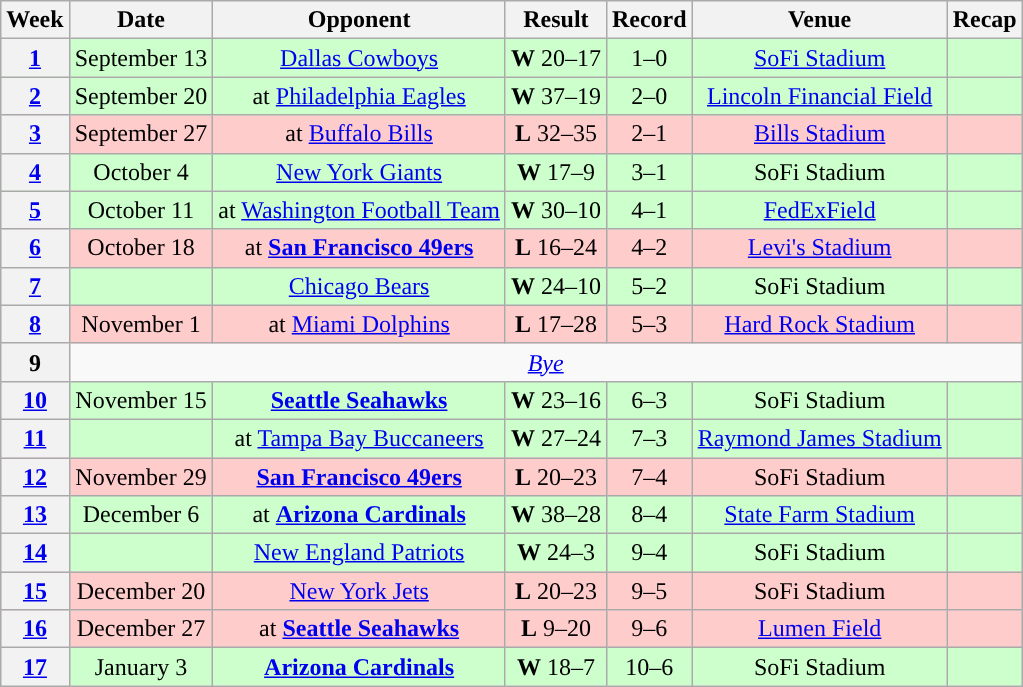<table class="wikitable" style="text-align:center">
<tr>
<th>Week</th>
<th>Date</th>
<th>Opponent</th>
<th>Result</th>
<th>Record</th>
<th>Venue</th>
<th>Recap</th>
</tr>
<tr style="background:#cfc">
<th><a href='#'>1</a></th>
<td>September 13</td>
<td><a href='#'>Dallas Cowboys</a></td>
<td><strong>W</strong> 20–17</td>
<td>1–0</td>
<td><a href='#'>SoFi Stadium</a></td>
<td></td>
</tr>
<tr style="background:#cfc">
<th><a href='#'>2</a></th>
<td>September 20</td>
<td>at <a href='#'>Philadelphia Eagles</a></td>
<td><strong>W</strong> 37–19</td>
<td>2–0</td>
<td><a href='#'>Lincoln Financial Field</a></td>
<td></td>
</tr>
<tr style="background:#fcc">
<th><a href='#'>3</a></th>
<td>September 27</td>
<td>at <a href='#'>Buffalo Bills</a></td>
<td><strong>L</strong> 32–35</td>
<td>2–1</td>
<td><a href='#'>Bills Stadium</a></td>
<td></td>
</tr>
<tr style="background:#cfc">
<th><a href='#'>4</a></th>
<td>October 4</td>
<td><a href='#'>New York Giants</a></td>
<td><strong>W</strong> 17–9</td>
<td>3–1</td>
<td>SoFi Stadium</td>
<td></td>
</tr>
<tr style="background:#cfc">
<th><a href='#'>5</a></th>
<td>October 11</td>
<td>at <a href='#'>Washington Football Team</a></td>
<td><strong>W</strong> 30–10</td>
<td>4–1</td>
<td><a href='#'>FedExField</a></td>
<td></td>
</tr>
<tr style="background:#fcc">
<th><a href='#'>6</a></th>
<td>October 18</td>
<td>at <strong><a href='#'>San Francisco 49ers</a></strong></td>
<td><strong>L</strong> 16–24</td>
<td>4–2</td>
<td><a href='#'>Levi's Stadium</a></td>
<td></td>
</tr>
<tr style="background:#cfc">
<th><a href='#'>7</a></th>
<td></td>
<td><a href='#'>Chicago Bears</a></td>
<td><strong>W</strong> 24–10</td>
<td>5–2</td>
<td>SoFi Stadium</td>
<td></td>
</tr>
<tr style="background:#fcc">
<th><a href='#'>8</a></th>
<td>November 1</td>
<td>at <a href='#'>Miami Dolphins</a></td>
<td><strong>L</strong> 17–28</td>
<td>5–3</td>
<td><a href='#'>Hard Rock Stadium</a></td>
<td></td>
</tr>
<tr>
<th>9</th>
<td colspan="6"><em><a href='#'>Bye</a></em></td>
</tr>
<tr style="background:#cfc">
<th><a href='#'>10</a></th>
<td>November 15</td>
<td><strong><a href='#'>Seattle Seahawks</a></strong></td>
<td><strong>W</strong> 23–16</td>
<td>6–3</td>
<td>SoFi Stadium</td>
<td></td>
</tr>
<tr style="background:#cfc">
<th><a href='#'>11</a></th>
<td></td>
<td>at <a href='#'>Tampa Bay Buccaneers</a></td>
<td><strong>W</strong> 27–24</td>
<td>7–3</td>
<td><a href='#'>Raymond James Stadium</a></td>
<td></td>
</tr>
<tr style="background:#fcc">
<th><a href='#'>12</a></th>
<td>November 29</td>
<td><strong><a href='#'>San Francisco 49ers</a></strong></td>
<td><strong>L</strong> 20–23</td>
<td>7–4</td>
<td>SoFi Stadium</td>
<td></td>
</tr>
<tr style="background:#cfc">
<th><a href='#'>13</a></th>
<td>December 6</td>
<td>at <strong><a href='#'>Arizona Cardinals</a></strong></td>
<td><strong>W</strong> 38–28</td>
<td>8–4</td>
<td><a href='#'>State Farm Stadium</a></td>
<td></td>
</tr>
<tr style="background:#cfc">
<th><a href='#'>14</a></th>
<td></td>
<td><a href='#'>New England Patriots</a></td>
<td><strong>W</strong> 24–3</td>
<td>9–4</td>
<td>SoFi Stadium</td>
<td></td>
</tr>
<tr style="background:#fcc">
<th><a href='#'>15</a></th>
<td>December 20</td>
<td><a href='#'>New York Jets</a></td>
<td><strong>L</strong> 20–23</td>
<td>9–5</td>
<td>SoFi Stadium</td>
<td></td>
</tr>
<tr style="background:#fcc">
<th><a href='#'>16</a></th>
<td>December 27</td>
<td>at <strong><a href='#'>Seattle Seahawks</a></strong></td>
<td><strong>L</strong> 9–20</td>
<td>9–6</td>
<td><a href='#'>Lumen Field</a></td>
<td></td>
</tr>
<tr style="background:#cfc">
<th><a href='#'>17</a></th>
<td>January 3</td>
<td><strong><a href='#'>Arizona Cardinals</a></strong></td>
<td><strong>W</strong> 18–7</td>
<td>10–6</td>
<td>SoFi Stadium</td>
<td></td>
</tr>
</table>
